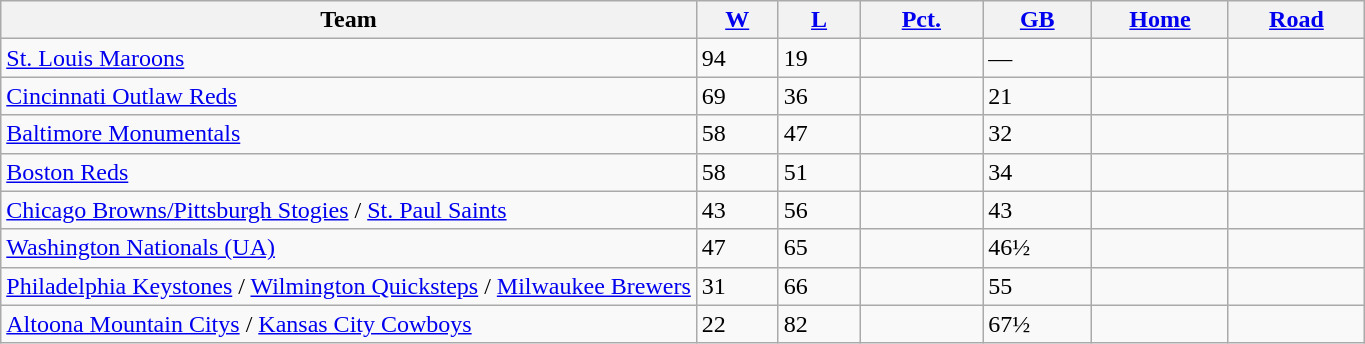<table class="wikitable MLBStandingsTable">
<tr>
<th width="51%">Team</th>
<th width="6%"><a href='#'>W</a></th>
<th width="6%"><a href='#'>L</a></th>
<th width="9%"><a href='#'>Pct.</a></th>
<th width="8%"><a href='#'>GB</a></th>
<th width="10%"><a href='#'>Home</a></th>
<th width="10%"><a href='#'>Road</a></th>
</tr>
<tr>
<td><a href='#'>St. Louis Maroons</a></td>
<td>94</td>
<td>19</td>
<td></td>
<td>—</td>
<td></td>
<td></td>
</tr>
<tr>
<td><a href='#'>Cincinnati Outlaw Reds</a></td>
<td>69</td>
<td>36</td>
<td></td>
<td>21</td>
<td></td>
<td></td>
</tr>
<tr>
<td><a href='#'>Baltimore Monumentals</a></td>
<td>58</td>
<td>47</td>
<td></td>
<td>32</td>
<td></td>
<td></td>
</tr>
<tr>
<td><a href='#'>Boston Reds</a></td>
<td>58</td>
<td>51</td>
<td></td>
<td>34</td>
<td></td>
<td></td>
</tr>
<tr>
<td><a href='#'>Chicago Browns/Pittsburgh Stogies</a> / <a href='#'>St. Paul Saints</a></td>
<td>43</td>
<td>56</td>
<td></td>
<td>43</td>
<td></td>
<td></td>
</tr>
<tr>
<td><a href='#'>Washington Nationals (UA)</a></td>
<td>47</td>
<td>65</td>
<td></td>
<td>46½</td>
<td></td>
<td></td>
</tr>
<tr>
<td><a href='#'>Philadelphia Keystones</a> / <a href='#'>Wilmington Quicksteps</a> / <a href='#'>Milwaukee Brewers</a></td>
<td>31</td>
<td>66</td>
<td></td>
<td>55</td>
<td></td>
<td></td>
</tr>
<tr>
<td><a href='#'>Altoona Mountain Citys</a> / <a href='#'>Kansas City Cowboys</a></td>
<td>22</td>
<td>82</td>
<td></td>
<td>67½</td>
<td></td>
<td></td>
</tr>
</table>
